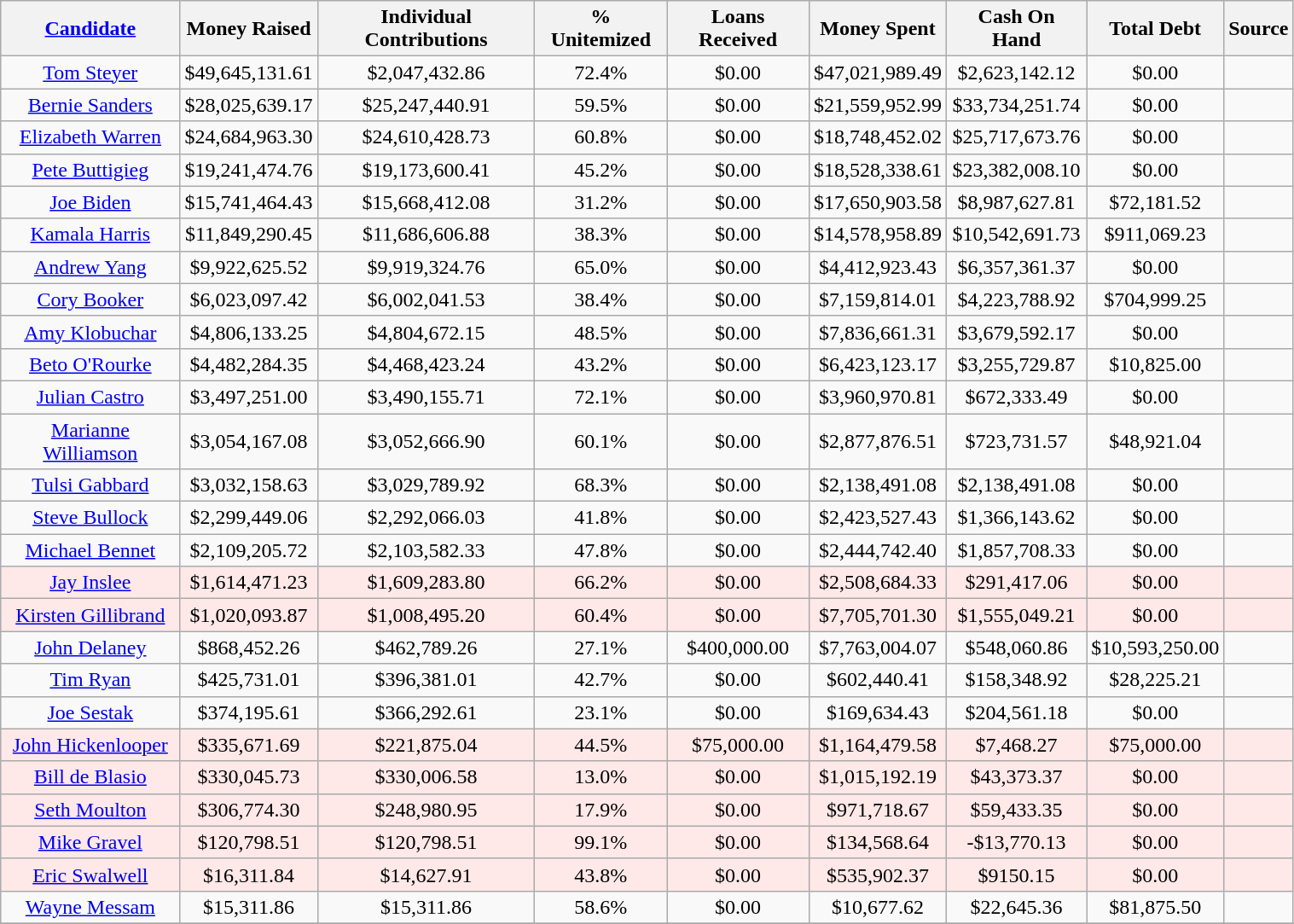<table class="sortable wikitable" style="text-align:center; width:80%;">
<tr>
<th><a href='#'>Candidate</a></th>
<th>Money Raised</th>
<th>Individual Contributions</th>
<th>% Unitemized</th>
<th>Loans Received</th>
<th>Money Spent</th>
<th>Cash On Hand</th>
<th>Total Debt</th>
<th>Source</th>
</tr>
<tr>
<td><a href='#'>Tom Steyer</a></td>
<td>$49,645,131.61</td>
<td>$2,047,432.86</td>
<td>72.4%</td>
<td>$0.00</td>
<td>$47,021,989.49</td>
<td>$2,623,142.12</td>
<td>$0.00</td>
<td></td>
</tr>
<tr>
<td><a href='#'>Bernie Sanders</a></td>
<td>$28,025,639.17</td>
<td>$25,247,440.91</td>
<td>59.5%</td>
<td>$0.00</td>
<td>$21,559,952.99</td>
<td>$33,734,251.74</td>
<td>$0.00</td>
<td></td>
</tr>
<tr>
<td><a href='#'>Elizabeth Warren</a></td>
<td>$24,684,963.30</td>
<td>$24,610,428.73</td>
<td>60.8%</td>
<td>$0.00</td>
<td>$18,748,452.02</td>
<td>$25,717,673.76</td>
<td>$0.00</td>
<td></td>
</tr>
<tr>
<td><a href='#'>Pete Buttigieg</a></td>
<td>$19,241,474.76</td>
<td>$19,173,600.41</td>
<td>45.2%</td>
<td>$0.00</td>
<td>$18,528,338.61</td>
<td>$23,382,008.10</td>
<td>$0.00</td>
<td></td>
</tr>
<tr>
<td><a href='#'>Joe Biden</a></td>
<td>$15,741,464.43</td>
<td>$15,668,412.08</td>
<td>31.2%</td>
<td>$0.00</td>
<td>$17,650,903.58</td>
<td>$8,987,627.81</td>
<td>$72,181.52</td>
<td></td>
</tr>
<tr>
<td><a href='#'>Kamala Harris</a></td>
<td>$11,849,290.45</td>
<td>$11,686,606.88</td>
<td>38.3%</td>
<td>$0.00</td>
<td>$14,578,958.89</td>
<td>$10,542,691.73</td>
<td>$911,069.23</td>
<td></td>
</tr>
<tr>
<td><a href='#'>Andrew Yang</a></td>
<td>$9,922,625.52</td>
<td>$9,919,324.76</td>
<td>65.0%</td>
<td>$0.00</td>
<td>$4,412,923.43</td>
<td>$6,357,361.37</td>
<td>$0.00</td>
<td></td>
</tr>
<tr>
<td><a href='#'>Cory Booker</a></td>
<td>$6,023,097.42</td>
<td>$6,002,041.53</td>
<td>38.4%</td>
<td>$0.00</td>
<td>$7,159,814.01</td>
<td>$4,223,788.92</td>
<td>$704,999.25</td>
<td></td>
</tr>
<tr>
<td><a href='#'>Amy Klobuchar</a></td>
<td>$4,806,133.25</td>
<td>$4,804,672.15</td>
<td>48.5%</td>
<td>$0.00</td>
<td>$7,836,661.31</td>
<td>$3,679,592.17</td>
<td>$0.00</td>
<td></td>
</tr>
<tr>
<td><a href='#'>Beto O'Rourke</a></td>
<td>$4,482,284.35</td>
<td>$4,468,423.24</td>
<td>43.2%</td>
<td>$0.00</td>
<td>$6,423,123.17</td>
<td>$3,255,729.87</td>
<td>$10,825.00</td>
<td></td>
</tr>
<tr>
<td><a href='#'>Julian Castro</a></td>
<td>$3,497,251.00</td>
<td>$3,490,155.71</td>
<td>72.1%</td>
<td>$0.00</td>
<td>$3,960,970.81</td>
<td>$672,333.49</td>
<td>$0.00</td>
<td></td>
</tr>
<tr>
<td><a href='#'>Marianne Williamson</a></td>
<td>$3,054,167.08</td>
<td>$3,052,666.90</td>
<td>60.1%</td>
<td>$0.00</td>
<td>$2,877,876.51</td>
<td>$723,731.57</td>
<td>$48,921.04</td>
<td></td>
</tr>
<tr>
<td><a href='#'>Tulsi Gabbard</a></td>
<td>$3,032,158.63</td>
<td>$3,029,789.92</td>
<td>68.3%</td>
<td>$0.00</td>
<td>$2,138,491.08</td>
<td>$2,138,491.08</td>
<td>$0.00</td>
<td></td>
</tr>
<tr>
<td><a href='#'>Steve Bullock</a></td>
<td>$2,299,449.06</td>
<td>$2,292,066.03</td>
<td>41.8%</td>
<td>$0.00</td>
<td>$2,423,527.43</td>
<td>$1,366,143.62</td>
<td>$0.00</td>
<td></td>
</tr>
<tr>
<td><a href='#'>Michael Bennet</a></td>
<td>$2,109,205.72</td>
<td>$2,103,582.33</td>
<td>47.8%</td>
<td>$0.00</td>
<td>$2,444,742.40</td>
<td>$1,857,708.33</td>
<td>$0.00</td>
<td></td>
</tr>
<tr style="background:#ffe8e8;">
<td><a href='#'>Jay Inslee</a></td>
<td>$1,614,471.23</td>
<td>$1,609,283.80</td>
<td>66.2%</td>
<td>$0.00</td>
<td>$2,508,684.33</td>
<td>$291,417.06</td>
<td>$0.00</td>
<td></td>
</tr>
<tr style="background:#ffe8e8;">
<td><a href='#'>Kirsten Gillibrand</a></td>
<td>$1,020,093.87</td>
<td>$1,008,495.20</td>
<td>60.4%</td>
<td>$0.00</td>
<td>$7,705,701.30</td>
<td>$1,555,049.21</td>
<td>$0.00</td>
<td></td>
</tr>
<tr>
<td><a href='#'>John Delaney</a></td>
<td>$868,452.26</td>
<td>$462,789.26</td>
<td>27.1%</td>
<td>$400,000.00</td>
<td>$7,763,004.07</td>
<td>$548,060.86</td>
<td>$10,593,250.00</td>
<td></td>
</tr>
<tr>
<td><a href='#'>Tim Ryan</a></td>
<td>$425,731.01</td>
<td>$396,381.01</td>
<td>42.7%</td>
<td>$0.00</td>
<td>$602,440.41</td>
<td>$158,348.92</td>
<td>$28,225.21</td>
<td></td>
</tr>
<tr>
<td><a href='#'>Joe Sestak</a></td>
<td>$374,195.61</td>
<td>$366,292.61</td>
<td>23.1%</td>
<td>$0.00</td>
<td>$169,634.43</td>
<td>$204,561.18</td>
<td>$0.00</td>
<td></td>
</tr>
<tr style="background:#ffe8e8;">
<td><a href='#'>John Hickenlooper</a></td>
<td>$335,671.69</td>
<td>$221,875.04</td>
<td>44.5%</td>
<td>$75,000.00</td>
<td>$1,164,479.58</td>
<td>$7,468.27</td>
<td>$75,000.00</td>
<td></td>
</tr>
<tr style="background:#ffe8e8;">
<td><a href='#'>Bill de Blasio</a></td>
<td>$330,045.73</td>
<td>$330,006.58</td>
<td>13.0%</td>
<td>$0.00</td>
<td>$1,015,192.19</td>
<td>$43,373.37</td>
<td>$0.00</td>
<td></td>
</tr>
<tr style="background:#ffe8e8;">
<td><a href='#'>Seth Moulton</a></td>
<td>$306,774.30</td>
<td>$248,980.95</td>
<td>17.9%</td>
<td>$0.00</td>
<td>$971,718.67</td>
<td>$59,433.35</td>
<td>$0.00</td>
<td></td>
</tr>
<tr style="background:#ffe8e8;">
<td><a href='#'>Mike Gravel</a></td>
<td>$120,798.51</td>
<td>$120,798.51</td>
<td>99.1%</td>
<td>$0.00</td>
<td>$134,568.64</td>
<td>-$13,770.13</td>
<td>$0.00</td>
<td></td>
</tr>
<tr style="background:#ffe8e8;">
<td><a href='#'>Eric Swalwell</a></td>
<td>$16,311.84</td>
<td>$14,627.91</td>
<td>43.8%</td>
<td>$0.00</td>
<td>$535,902.37</td>
<td>$9150.15</td>
<td>$0.00</td>
<td></td>
</tr>
<tr>
<td><a href='#'>Wayne Messam</a></td>
<td>$15,311.86</td>
<td>$15,311.86</td>
<td>58.6%</td>
<td>$0.00</td>
<td>$10,677.62</td>
<td>$22,645.36</td>
<td>$81,875.50</td>
<td></td>
</tr>
<tr>
</tr>
</table>
